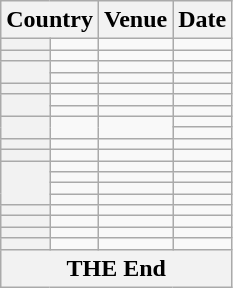<table class="wikitable mw-collapsible mw-collapsed">
<tr>
<th colspan="2">Country</th>
<th>Venue</th>
<th>Date</th>
</tr>
<tr>
<th></th>
<td></td>
<td></td>
<td></td>
</tr>
<tr>
<th></th>
<td></td>
<td></td>
<td></td>
</tr>
<tr>
<th rowspan="2"></th>
<td></td>
<td></td>
<td></td>
</tr>
<tr>
<td></td>
<td></td>
<td></td>
</tr>
<tr>
<th></th>
<td></td>
<td></td>
<td></td>
</tr>
<tr>
<th rowspan="2"></th>
<td></td>
<td></td>
<td></td>
</tr>
<tr>
<td></td>
<td></td>
<td></td>
</tr>
<tr>
<th rowspan="2"></th>
<td rowspan="2"></td>
<td rowspan="2"></td>
<td></td>
</tr>
<tr>
<td></td>
</tr>
<tr>
<th></th>
<td></td>
<td></td>
<td></td>
</tr>
<tr>
<th></th>
<td></td>
<td></td>
<td></td>
</tr>
<tr>
<th rowspan="4"></th>
<td></td>
<td></td>
<td></td>
</tr>
<tr>
<td></td>
<td></td>
<td></td>
</tr>
<tr>
<td></td>
<td></td>
<td></td>
</tr>
<tr>
<td></td>
<td></td>
<td></td>
</tr>
<tr>
<th></th>
<td></td>
<td></td>
<td></td>
</tr>
<tr>
<th></th>
<td></td>
<td></td>
<td></td>
</tr>
<tr>
<th></th>
<td></td>
<td></td>
<td></td>
</tr>
<tr>
<th></th>
<td></td>
<td></td>
<td></td>
</tr>
<tr>
<th colspan="4">THE End</th>
</tr>
</table>
